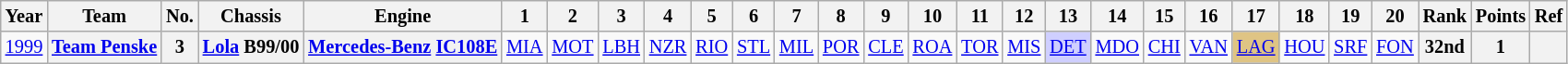<table class="wikitable" style="text-align:center; font-size:85%">
<tr>
<th>Year</th>
<th>Team</th>
<th>No.</th>
<th>Chassis</th>
<th>Engine</th>
<th>1</th>
<th>2</th>
<th>3</th>
<th>4</th>
<th>5</th>
<th>6</th>
<th>7</th>
<th>8</th>
<th>9</th>
<th>10</th>
<th>11</th>
<th>12</th>
<th>13</th>
<th>14</th>
<th>15</th>
<th>16</th>
<th>17</th>
<th>18</th>
<th>19</th>
<th>20</th>
<th>Rank</th>
<th>Points</th>
<th>Ref</th>
</tr>
<tr>
<td><a href='#'>1999</a></td>
<th nowrap><a href='#'>Team Penske</a></th>
<th>3</th>
<th nowrap><a href='#'>Lola</a> B99/00</th>
<th nowrap><a href='#'>Mercedes-Benz</a> <a href='#'>IC108E</a></th>
<td><a href='#'>MIA</a></td>
<td><a href='#'>MOT</a></td>
<td><a href='#'>LBH</a></td>
<td><a href='#'>NZR</a></td>
<td><a href='#'>RIO</a></td>
<td><a href='#'>STL</a></td>
<td><a href='#'>MIL</a></td>
<td><a href='#'>POR</a></td>
<td><a href='#'>CLE</a></td>
<td><a href='#'>ROA</a></td>
<td><a href='#'>TOR</a></td>
<td><a href='#'>MIS</a></td>
<td style="background:#CFCFFF;"><a href='#'>DET</a><br></td>
<td><a href='#'>MDO</a></td>
<td><a href='#'>CHI</a></td>
<td><a href='#'>VAN</a></td>
<td style="background:#DFC484;"><a href='#'>LAG</a><br></td>
<td><a href='#'>HOU</a></td>
<td><a href='#'>SRF</a></td>
<td><a href='#'>FON</a></td>
<th>32nd</th>
<th>1</th>
<th></th>
</tr>
</table>
